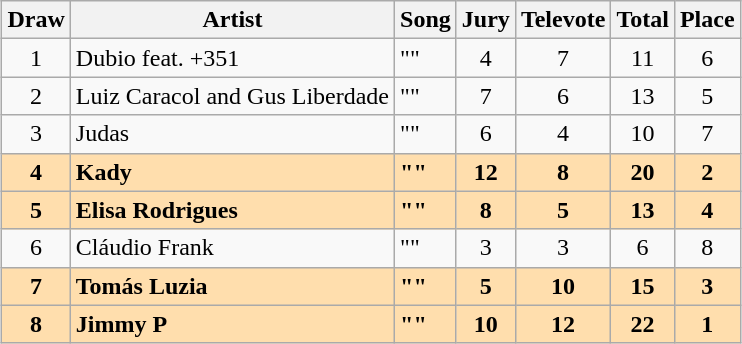<table class="sortable wikitable" style="margin: 1em auto 1em auto; text-align:center">
<tr>
<th>Draw</th>
<th>Artist</th>
<th>Song</th>
<th>Jury</th>
<th>Televote</th>
<th>Total</th>
<th>Place</th>
</tr>
<tr>
<td>1</td>
<td align="left">Dubio feat. +351</td>
<td align="left">""</td>
<td>4</td>
<td>7</td>
<td>11</td>
<td>6</td>
</tr>
<tr>
<td>2</td>
<td align="left">Luiz Caracol and Gus Liberdade</td>
<td align="left">""</td>
<td>7</td>
<td>6</td>
<td>13</td>
<td>5</td>
</tr>
<tr>
<td>3</td>
<td align="left">Judas</td>
<td align="left">""</td>
<td>6</td>
<td>4</td>
<td>10</td>
<td>7</td>
</tr>
<tr style="font-weight:bold; background:navajowhite;">
<td>4</td>
<td align="left">Kady</td>
<td align="left">""</td>
<td>12</td>
<td>8</td>
<td>20</td>
<td>2</td>
</tr>
<tr style="font-weight:bold; background:navajowhite;">
<td>5</td>
<td align="left">Elisa Rodrigues</td>
<td align="left">""</td>
<td>8</td>
<td>5</td>
<td>13</td>
<td>4</td>
</tr>
<tr>
<td>6</td>
<td align="left">Cláudio Frank</td>
<td align="left">""</td>
<td>3</td>
<td>3</td>
<td>6</td>
<td>8</td>
</tr>
<tr style="font-weight:bold; background:navajowhite;">
<td>7</td>
<td align="left">Tomás Luzia</td>
<td align="left">""</td>
<td>5</td>
<td>10</td>
<td>15</td>
<td>3</td>
</tr>
<tr style="font-weight:bold; background:navajowhite;">
<td>8</td>
<td align="left">Jimmy P</td>
<td align="left">""</td>
<td>10</td>
<td>12</td>
<td>22</td>
<td>1</td>
</tr>
</table>
